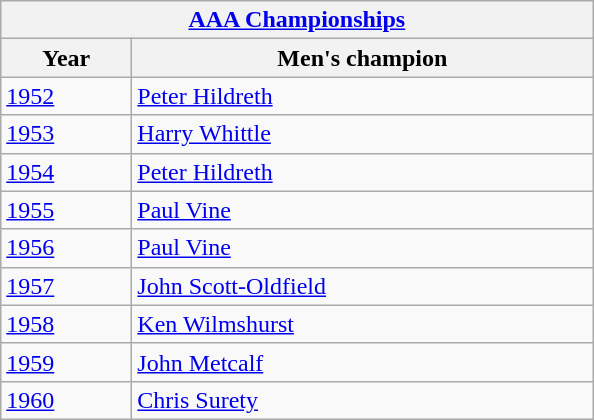<table class="wikitable">
<tr>
<th colspan="2"><a href='#'>AAA Championships</a><br></th>
</tr>
<tr>
<th width=80>Year</th>
<th width=300>Men's champion</th>
</tr>
<tr>
<td><a href='#'>1952</a></td>
<td><a href='#'>Peter Hildreth</a></td>
</tr>
<tr>
<td><a href='#'>1953</a></td>
<td><a href='#'>Harry Whittle</a></td>
</tr>
<tr>
<td><a href='#'>1954</a></td>
<td><a href='#'>Peter Hildreth</a></td>
</tr>
<tr>
<td><a href='#'>1955</a></td>
<td><a href='#'>Paul Vine</a></td>
</tr>
<tr>
<td><a href='#'>1956</a></td>
<td><a href='#'>Paul Vine</a></td>
</tr>
<tr>
<td><a href='#'>1957</a></td>
<td><a href='#'>John Scott-Oldfield</a></td>
</tr>
<tr>
<td><a href='#'>1958</a></td>
<td><a href='#'>Ken Wilmshurst</a></td>
</tr>
<tr>
<td><a href='#'>1959</a></td>
<td><a href='#'>John Metcalf</a></td>
</tr>
<tr>
<td><a href='#'>1960</a></td>
<td><a href='#'>Chris Surety</a></td>
</tr>
</table>
